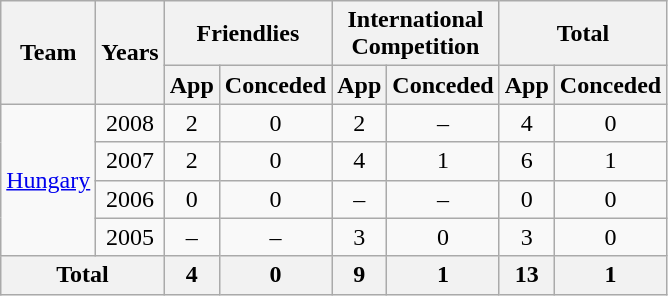<table class=wikitable style="text-align: center">
<tr>
<th rowspan=2>Team</th>
<th rowspan=2>Years</th>
<th colspan=2>Friendlies</th>
<th colspan=2>International<br>Competition</th>
<th colspan=2>Total</th>
</tr>
<tr>
<th>App</th>
<th>Conceded</th>
<th>App</th>
<th>Conceded</th>
<th>App</th>
<th>Conceded</th>
</tr>
<tr>
<td rowspan=4><a href='#'>Hungary</a></td>
<td>2008</td>
<td>2</td>
<td>0</td>
<td>2</td>
<td>–</td>
<td>4</td>
<td>0</td>
</tr>
<tr>
<td>2007</td>
<td>2</td>
<td>0</td>
<td>4</td>
<td>1</td>
<td>6</td>
<td>1</td>
</tr>
<tr>
<td>2006</td>
<td>0</td>
<td>0</td>
<td>–</td>
<td>–</td>
<td>0</td>
<td>0</td>
</tr>
<tr>
<td>2005</td>
<td>–</td>
<td>–</td>
<td>3</td>
<td>0</td>
<td>3</td>
<td>0</td>
</tr>
<tr>
<th colspan=2>Total</th>
<th>4</th>
<th>0</th>
<th>9</th>
<th>1</th>
<th>13</th>
<th>1</th>
</tr>
</table>
